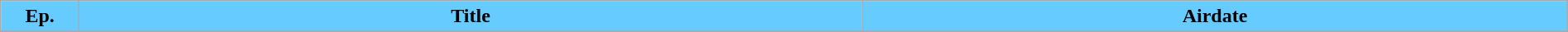<table class="wikitable" width="100%">
<tr>
<th style="background:#6cf" width="5%">Ep.</th>
<th style="background:#6cf" width="50%">Title</th>
<th style="background:#6cf" width="45%">Airdate<br>
</th>
</tr>
</table>
